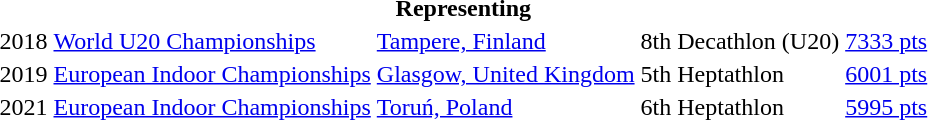<table>
<tr>
<th colspan="6">Representing </th>
</tr>
<tr>
<td>2018</td>
<td><a href='#'>World U20 Championships</a></td>
<td><a href='#'>Tampere, Finland</a></td>
<td>8th</td>
<td>Decathlon (U20)</td>
<td><a href='#'>7333 pts</a></td>
</tr>
<tr>
<td>2019</td>
<td><a href='#'>European Indoor Championships</a></td>
<td><a href='#'>Glasgow, United Kingdom</a></td>
<td>5th</td>
<td>Heptathlon</td>
<td><a href='#'>6001 pts</a></td>
</tr>
<tr>
<td>2021</td>
<td><a href='#'>European Indoor Championships</a></td>
<td><a href='#'>Toruń, Poland</a></td>
<td>6th</td>
<td>Heptathlon</td>
<td><a href='#'>5995 pts</a></td>
</tr>
</table>
